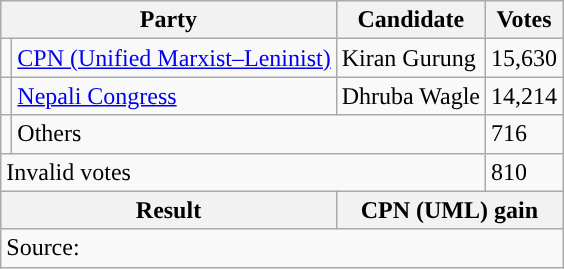<table class="wikitable">
<tr>
<th colspan="2">Party</th>
<th>Candidate</th>
<th>Votes</th>
</tr>
<tr>
<td style="background-color:"></td>
<td><a href='#'>CPN (Unified Marxist–Leninist)</a></td>
<td>Kiran Gurung</td>
<td>15,630</td>
</tr>
<tr>
<td style="background-color:"></td>
<td><a href='#'>Nepali Congress</a></td>
<td>Dhruba Wagle</td>
<td>14,214</td>
</tr>
<tr>
<td></td>
<td colspan="2">Others</td>
<td>716</td>
</tr>
<tr>
<td colspan="3">Invalid votes</td>
<td>810</td>
</tr>
<tr>
<th colspan="2">Result</th>
<th colspan="2">CPN (UML) gain</th>
</tr>
<tr>
<td colspan="4">Source: </td>
</tr>
</table>
